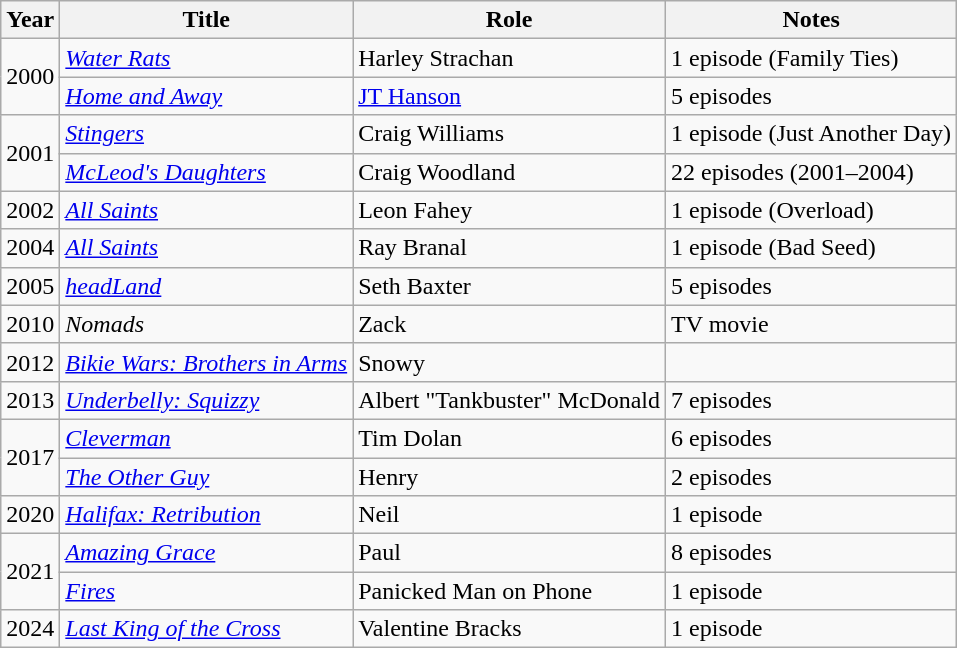<table class="wikitable plainrowheaders sortable">
<tr>
<th scope="col">Year</th>
<th scope="col">Title</th>
<th scope="col">Role</th>
<th class="unsortable">Notes</th>
</tr>
<tr>
<td rowspan="2">2000</td>
<td><em><a href='#'>Water Rats</a></em></td>
<td>Harley Strachan</td>
<td>1 episode (Family Ties)</td>
</tr>
<tr>
<td><em><a href='#'>Home and Away</a></em></td>
<td><a href='#'>JT Hanson</a></td>
<td>5 episodes</td>
</tr>
<tr>
<td rowspan="2">2001</td>
<td><em><a href='#'>Stingers</a></em></td>
<td>Craig Williams</td>
<td>1 episode (Just Another Day)</td>
</tr>
<tr>
<td><em><a href='#'>McLeod's Daughters</a></em></td>
<td>Craig Woodland</td>
<td>22 episodes (2001–2004)</td>
</tr>
<tr>
<td>2002</td>
<td><em><a href='#'>All Saints</a></em></td>
<td>Leon Fahey</td>
<td>1 episode (Overload)</td>
</tr>
<tr>
<td>2004</td>
<td><em><a href='#'>All Saints</a></em></td>
<td>Ray Branal</td>
<td>1 episode (Bad Seed)</td>
</tr>
<tr>
<td>2005</td>
<td><em><a href='#'>headLand</a></em></td>
<td>Seth Baxter</td>
<td>5 episodes</td>
</tr>
<tr>
<td>2010</td>
<td><em>Nomads</em></td>
<td>Zack</td>
<td>TV movie</td>
</tr>
<tr>
<td>2012</td>
<td><em><a href='#'>Bikie Wars: Brothers in Arms</a></em></td>
<td>Snowy</td>
<td></td>
</tr>
<tr>
<td>2013</td>
<td><em><a href='#'>Underbelly: Squizzy</a></em></td>
<td>Albert "Tankbuster" McDonald</td>
<td>7 episodes</td>
</tr>
<tr>
<td rowspan="2">2017</td>
<td><em><a href='#'>Cleverman</a></em></td>
<td>Tim Dolan</td>
<td>6 episodes</td>
</tr>
<tr>
<td data-sort-value="Other Guy, The"><em><a href='#'>The Other Guy</a></em></td>
<td>Henry</td>
<td>2 episodes</td>
</tr>
<tr>
<td>2020</td>
<td><em><a href='#'>Halifax: Retribution</a></em></td>
<td>Neil</td>
<td>1 episode</td>
</tr>
<tr>
<td rowspan="2">2021</td>
<td><em><a href='#'>Amazing Grace</a></em></td>
<td>Paul</td>
<td>8 episodes</td>
</tr>
<tr>
<td><em><a href='#'>Fires</a></em></td>
<td>Panicked Man on Phone</td>
<td>1 episode</td>
</tr>
<tr>
<td>2024</td>
<td><a href='#'><em>Last King of the Cross</em></a></td>
<td>Valentine Bracks</td>
<td>1 episode</td>
</tr>
</table>
